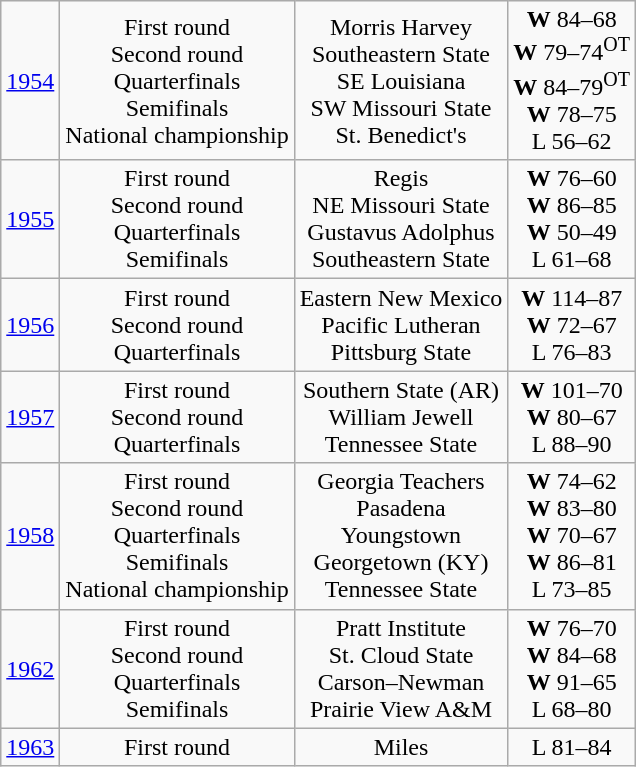<table class="wikitable">
<tr align="center">
<td><a href='#'>1954</a></td>
<td>First round<br>Second round<br>Quarterfinals<br>Semifinals<br>National championship</td>
<td>Morris Harvey<br>Southeastern State<br>SE Louisiana<br>SW Missouri State<br>St. Benedict's</td>
<td><strong>W</strong> 84–68<br><strong>W</strong> 79–74<sup>OT</sup><br><strong>W</strong> 84–79<sup>OT</sup><br><strong>W</strong> 78–75<br>L 56–62</td>
</tr>
<tr align="center">
<td><a href='#'>1955</a></td>
<td>First round<br>Second round<br>Quarterfinals<br>Semifinals</td>
<td>Regis<br>NE Missouri State<br>Gustavus Adolphus<br>Southeastern State</td>
<td><strong>W</strong> 76–60<br><strong>W</strong> 86–85<br><strong>W</strong> 50–49<br>L 61–68</td>
</tr>
<tr align="center">
<td><a href='#'>1956</a></td>
<td>First round<br>Second round<br>Quarterfinals</td>
<td>Eastern New Mexico<br>Pacific Lutheran<br>Pittsburg State</td>
<td><strong>W</strong> 114–87<br><strong>W</strong> 72–67<br>L 76–83</td>
</tr>
<tr align="center">
<td><a href='#'>1957</a></td>
<td>First round<br>Second round<br>Quarterfinals</td>
<td>Southern State (AR)<br>William Jewell<br>Tennessee State</td>
<td><strong>W</strong> 101–70<br><strong>W</strong> 80–67<br>L 88–90</td>
</tr>
<tr align="center">
<td><a href='#'>1958</a></td>
<td>First round<br>Second round<br>Quarterfinals<br>Semifinals<br>National championship</td>
<td>Georgia Teachers<br>Pasadena<br>Youngstown<br>Georgetown (KY)<br>Tennessee State</td>
<td><strong>W</strong> 74–62<br><strong>W</strong> 83–80<br><strong>W</strong> 70–67<br><strong>W</strong> 86–81<br>L 73–85</td>
</tr>
<tr align="center">
<td><a href='#'>1962</a></td>
<td>First round<br>Second round<br>Quarterfinals<br>Semifinals</td>
<td>Pratt Institute<br>St. Cloud State<br>Carson–Newman<br>Prairie View A&M</td>
<td><strong>W</strong> 76–70<br><strong>W</strong> 84–68<br><strong>W</strong> 91–65<br>L 68–80</td>
</tr>
<tr align="center">
<td><a href='#'>1963</a></td>
<td>First round</td>
<td>Miles</td>
<td>L 81–84</td>
</tr>
</table>
